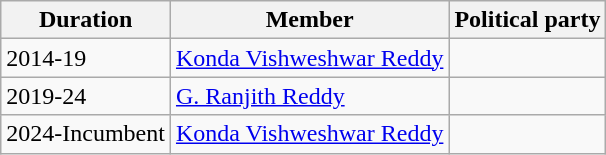<table class="wikitable sortable">
<tr>
<th>Duration</th>
<th>Member</th>
<th colspan="2">Political party</th>
</tr>
<tr>
<td>2014-19</td>
<td><a href='#'>Konda Vishweshwar Reddy</a></td>
<td></td>
</tr>
<tr>
<td>2019-24</td>
<td><a href='#'>G. Ranjith Reddy</a></td>
<td></td>
</tr>
<tr>
<td>2024-Incumbent</td>
<td><a href='#'>Konda Vishweshwar Reddy</a></td>
<td></td>
</tr>
</table>
